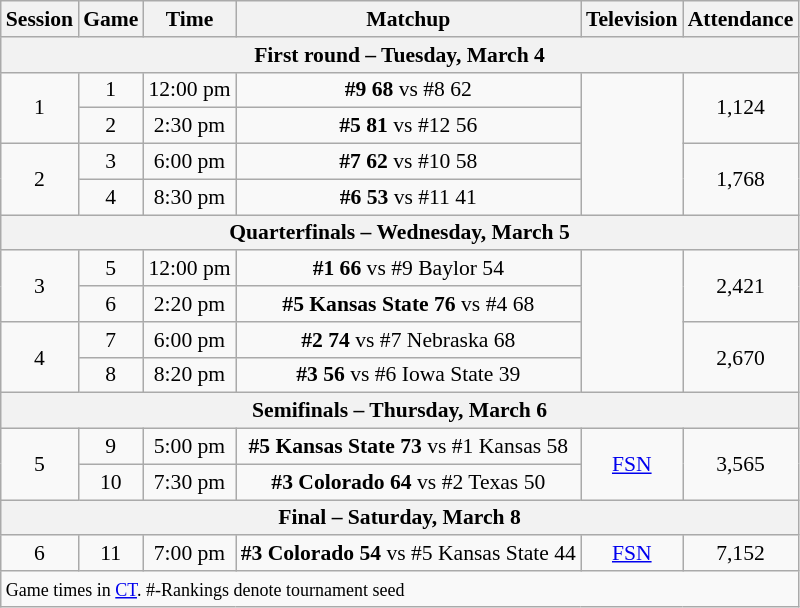<table class="wikitable" style="white-space:nowrap; font-size:90%;text-align:center">
<tr>
<th>Session</th>
<th>Game</th>
<th>Time</th>
<th>Matchup</th>
<th>Television</th>
<th>Attendance</th>
</tr>
<tr>
<th colspan=6>First round – Tuesday, March 4</th>
</tr>
<tr>
<td rowspan=2>1</td>
<td>1</td>
<td>12:00 pm</td>
<td><strong>#9  68</strong> vs #8  62</td>
<td rowspan=4></td>
<td rowspan=2>1,124</td>
</tr>
<tr>
<td>2</td>
<td>2:30 pm</td>
<td><strong>#5  81</strong> vs #12  56</td>
</tr>
<tr>
<td rowspan=2>2</td>
<td>3</td>
<td>6:00 pm</td>
<td><strong>#7  62</strong> vs #10  58</td>
<td rowspan=2>1,768</td>
</tr>
<tr>
<td>4</td>
<td>8:30 pm</td>
<td><strong>#6  53</strong> vs #11  41</td>
</tr>
<tr>
<th colspan=6>Quarterfinals – Wednesday, March 5</th>
</tr>
<tr>
<td rowspan=2>3</td>
<td>5</td>
<td>12:00 pm</td>
<td><strong>#1  66</strong> vs #9 Baylor 54</td>
<td rowspan=4></td>
<td rowspan=2>2,421</td>
</tr>
<tr>
<td>6</td>
<td>2:20 pm</td>
<td><strong>#5 Kansas State 76</strong> vs #4  68</td>
</tr>
<tr>
<td rowspan=2>4</td>
<td>7</td>
<td>6:00 pm</td>
<td><strong>#2  74</strong> vs #7 Nebraska 68</td>
<td rowspan=2>2,670</td>
</tr>
<tr>
<td>8</td>
<td>8:20 pm</td>
<td><strong>#3  56</strong> vs #6 Iowa State 39</td>
</tr>
<tr>
<th colspan=6>Semifinals – Thursday, March 6</th>
</tr>
<tr>
<td rowspan=2>5</td>
<td>9</td>
<td>5:00 pm</td>
<td><strong>#5 Kansas State 73</strong> vs #1 Kansas 58</td>
<td rowspan=2><a href='#'>FSN</a></td>
<td rowspan=2>3,565</td>
</tr>
<tr>
<td>10</td>
<td>7:30 pm</td>
<td><strong>#3 Colorado 64</strong> vs #2 Texas 50</td>
</tr>
<tr>
<th colspan=6>Final – Saturday, March 8</th>
</tr>
<tr>
<td>6</td>
<td>11</td>
<td>7:00 pm</td>
<td><strong>#3 Colorado 54</strong> vs #5 Kansas State 44</td>
<td><a href='#'>FSN</a></td>
<td>7,152</td>
</tr>
<tr align=left>
<td colspan=6><small>Game times in <a href='#'>CT</a>. #-Rankings denote tournament seed</small></td>
</tr>
</table>
